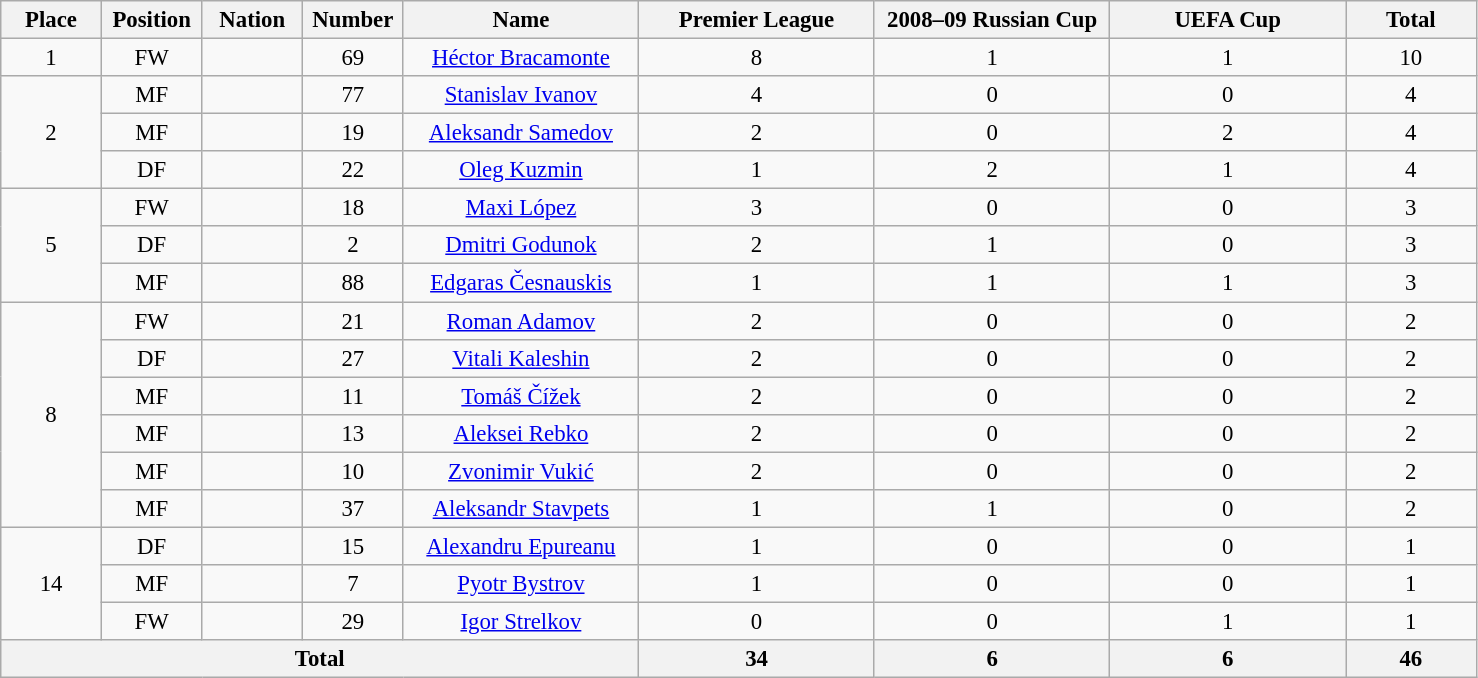<table class="wikitable" style="font-size: 95%; text-align: center;">
<tr>
<th width=60>Place</th>
<th width=60>Position</th>
<th width=60>Nation</th>
<th width=60>Number</th>
<th width=150>Name</th>
<th width=150>Premier League</th>
<th width=150>2008–09 Russian Cup</th>
<th width=150>UEFA Cup</th>
<th width=80>Total</th>
</tr>
<tr>
<td>1</td>
<td>FW</td>
<td></td>
<td>69</td>
<td><a href='#'>Héctor Bracamonte</a></td>
<td>8</td>
<td>1</td>
<td>1</td>
<td>10</td>
</tr>
<tr>
<td rowspan="3">2</td>
<td>MF</td>
<td></td>
<td>77</td>
<td><a href='#'>Stanislav Ivanov</a></td>
<td>4</td>
<td>0</td>
<td>0</td>
<td>4</td>
</tr>
<tr>
<td>MF</td>
<td></td>
<td>19</td>
<td><a href='#'>Aleksandr Samedov</a></td>
<td>2</td>
<td>0</td>
<td>2</td>
<td>4</td>
</tr>
<tr>
<td>DF</td>
<td></td>
<td>22</td>
<td><a href='#'>Oleg Kuzmin</a></td>
<td>1</td>
<td>2</td>
<td>1</td>
<td>4</td>
</tr>
<tr>
<td rowspan="3">5</td>
<td>FW</td>
<td></td>
<td>18</td>
<td><a href='#'>Maxi López</a></td>
<td>3</td>
<td>0</td>
<td>0</td>
<td>3</td>
</tr>
<tr>
<td>DF</td>
<td></td>
<td>2</td>
<td><a href='#'>Dmitri Godunok</a></td>
<td>2</td>
<td>1</td>
<td>0</td>
<td>3</td>
</tr>
<tr>
<td>MF</td>
<td></td>
<td>88</td>
<td><a href='#'>Edgaras Česnauskis</a></td>
<td>1</td>
<td>1</td>
<td>1</td>
<td>3</td>
</tr>
<tr>
<td rowspan="6">8</td>
<td>FW</td>
<td></td>
<td>21</td>
<td><a href='#'>Roman Adamov</a></td>
<td>2</td>
<td>0</td>
<td>0</td>
<td>2</td>
</tr>
<tr>
<td>DF</td>
<td></td>
<td>27</td>
<td><a href='#'>Vitali Kaleshin</a></td>
<td>2</td>
<td>0</td>
<td>0</td>
<td>2</td>
</tr>
<tr>
<td>MF</td>
<td></td>
<td>11</td>
<td><a href='#'>Tomáš Čížek</a></td>
<td>2</td>
<td>0</td>
<td>0</td>
<td>2</td>
</tr>
<tr>
<td>MF</td>
<td></td>
<td>13</td>
<td><a href='#'>Aleksei Rebko</a></td>
<td>2</td>
<td>0</td>
<td>0</td>
<td>2</td>
</tr>
<tr>
<td>MF</td>
<td></td>
<td>10</td>
<td><a href='#'>Zvonimir Vukić</a></td>
<td>2</td>
<td>0</td>
<td>0</td>
<td>2</td>
</tr>
<tr>
<td>MF</td>
<td></td>
<td>37</td>
<td><a href='#'>Aleksandr Stavpets</a></td>
<td>1</td>
<td>1</td>
<td>0</td>
<td>2</td>
</tr>
<tr>
<td rowspan="3">14</td>
<td>DF</td>
<td></td>
<td>15</td>
<td><a href='#'>Alexandru Epureanu</a></td>
<td>1</td>
<td>0</td>
<td>0</td>
<td>1</td>
</tr>
<tr>
<td>MF</td>
<td></td>
<td>7</td>
<td><a href='#'>Pyotr Bystrov</a></td>
<td>1</td>
<td>0</td>
<td>0</td>
<td>1</td>
</tr>
<tr>
<td>FW</td>
<td></td>
<td>29</td>
<td><a href='#'>Igor Strelkov</a></td>
<td>0</td>
<td>0</td>
<td>1</td>
<td>1</td>
</tr>
<tr>
<th colspan=5>Total</th>
<th>34</th>
<th>6</th>
<th>6</th>
<th>46</th>
</tr>
</table>
